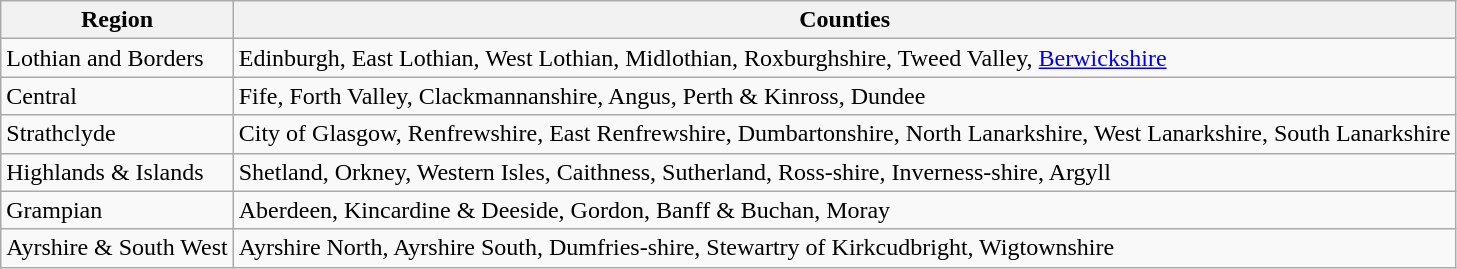<table class="wikitable">
<tr>
<th>Region</th>
<th>Counties</th>
</tr>
<tr>
<td>Lothian and Borders</td>
<td>Edinburgh, East Lothian, West Lothian, Midlothian, Roxburghshire, Tweed Valley, <a href='#'>Berwickshire</a></td>
</tr>
<tr>
<td>Central</td>
<td>Fife, Forth Valley, Clackmannanshire, Angus, Perth & Kinross, Dundee</td>
</tr>
<tr>
<td>Strathclyde</td>
<td>City of Glasgow, Renfrewshire, East Renfrewshire, Dumbartonshire, North Lanarkshire, West Lanarkshire, South Lanarkshire</td>
</tr>
<tr>
<td>Highlands & Islands</td>
<td>Shetland, Orkney, Western Isles, Caithness, Sutherland, Ross-shire, Inverness-shire, Argyll</td>
</tr>
<tr>
<td>Grampian</td>
<td>Aberdeen, Kincardine & Deeside, Gordon, Banff & Buchan, Moray</td>
</tr>
<tr>
<td>Ayrshire & South West</td>
<td>Ayrshire North, Ayrshire South, Dumfries-shire, Stewartry of Kirkcudbright, Wigtownshire</td>
</tr>
</table>
